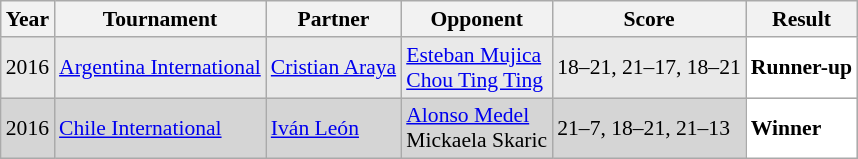<table class="sortable wikitable" style="font-size: 90%;">
<tr>
<th>Year</th>
<th>Tournament</th>
<th>Partner</th>
<th>Opponent</th>
<th>Score</th>
<th>Result</th>
</tr>
<tr style="background:#E9E9E9">
<td align="center">2016</td>
<td align="left"><a href='#'>Argentina International</a></td>
<td align="left"> <a href='#'>Cristian Araya</a></td>
<td align="left"> <a href='#'>Esteban Mujica</a><br> <a href='#'>Chou Ting Ting</a></td>
<td align="left">18–21, 21–17, 18–21</td>
<td style="text-align:left; background:white"> <strong>Runner-up</strong></td>
</tr>
<tr style="background:#D5D5D5">
<td align="center">2016</td>
<td align="left"><a href='#'>Chile International</a></td>
<td align="left"> <a href='#'>Iván León</a></td>
<td align="left"> <a href='#'>Alonso Medel</a><br> Mickaela Skaric</td>
<td align="left">21–7, 18–21, 21–13</td>
<td style="text-align:left; background:white"> <strong>Winner</strong></td>
</tr>
</table>
